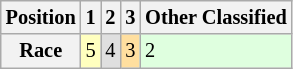<table class="wikitable" style="font-size: 85%; style=">
<tr>
<th>Position</th>
<th>1</th>
<th>2</th>
<th>3</th>
<th>Other Classified</th>
</tr>
<tr>
<th>Race</th>
<td style="background:#ffffbf;">5</td>
<td style="background:#dfdfdf;">4</td>
<td style="background:#ffdf9f;">3</td>
<td style="background:#dfffdf;">2</td>
</tr>
</table>
